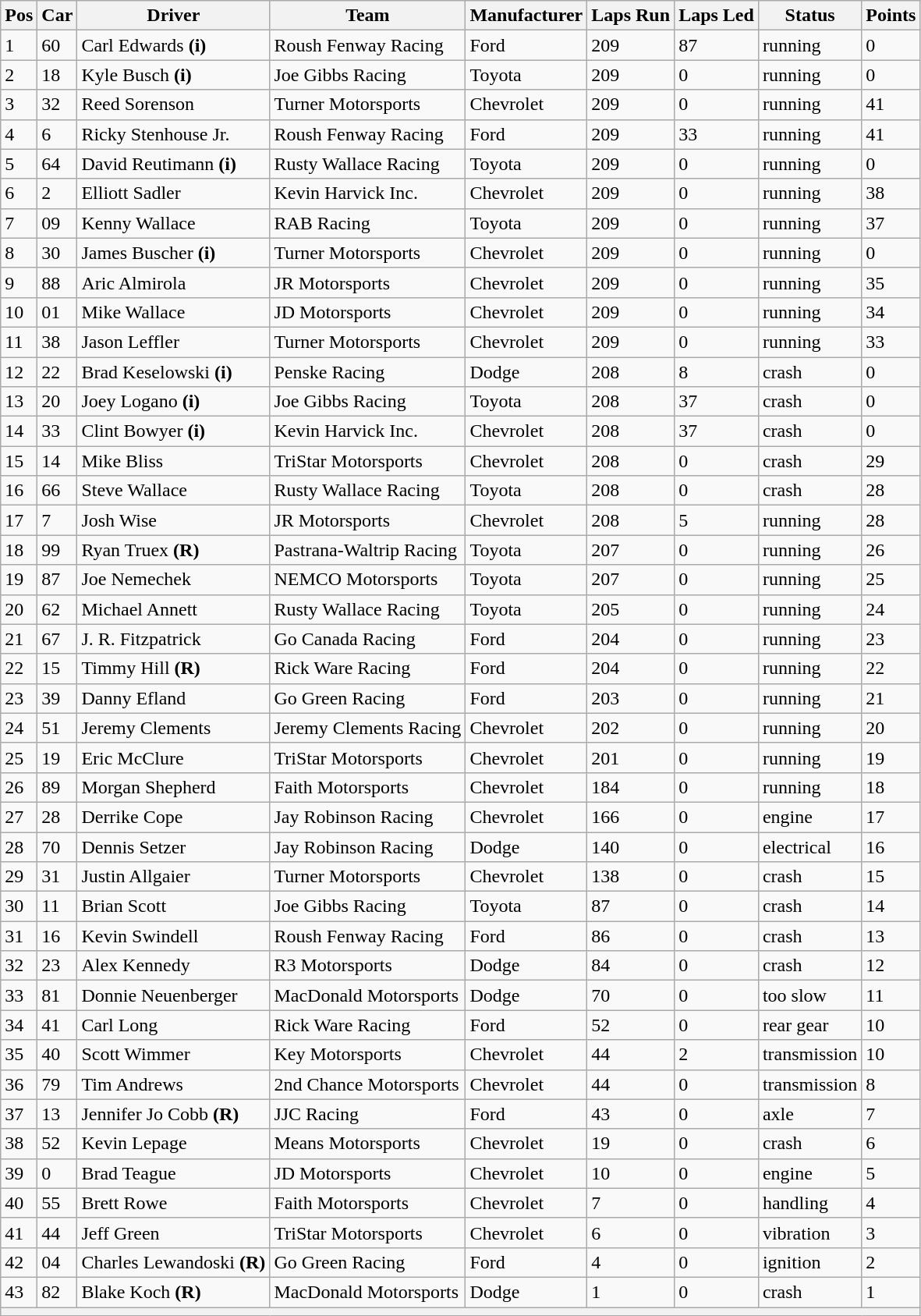<table class="sortable wikitable" border="1">
<tr>
<th>Pos</th>
<th>Car</th>
<th>Driver</th>
<th>Team</th>
<th>Manufacturer</th>
<th>Laps Run</th>
<th>Laps Led</th>
<th>Status</th>
<th>Points</th>
</tr>
<tr>
<td>1</td>
<td>60</td>
<td>Carl Edwards <strong>(i)</strong></td>
<td>Roush Fenway Racing</td>
<td>Ford</td>
<td>209</td>
<td>87</td>
<td>running</td>
<td>0</td>
</tr>
<tr>
<td>2</td>
<td>18</td>
<td>Kyle Busch <strong>(i)</strong></td>
<td>Joe Gibbs Racing</td>
<td>Toyota</td>
<td>209</td>
<td>0</td>
<td>running</td>
<td>0</td>
</tr>
<tr>
<td>3</td>
<td>32</td>
<td>Reed Sorenson</td>
<td>Turner Motorsports</td>
<td>Chevrolet</td>
<td>209</td>
<td>0</td>
<td>running</td>
<td>41</td>
</tr>
<tr>
<td>4</td>
<td>6</td>
<td>Ricky Stenhouse Jr.</td>
<td>Roush Fenway Racing</td>
<td>Ford</td>
<td>209</td>
<td>33</td>
<td>running</td>
<td>41</td>
</tr>
<tr>
<td>5</td>
<td>64</td>
<td>David Reutimann <strong>(i)</strong></td>
<td>Rusty Wallace Racing</td>
<td>Toyota</td>
<td>209</td>
<td>0</td>
<td>running</td>
<td>0</td>
</tr>
<tr>
<td>6</td>
<td>2</td>
<td>Elliott Sadler</td>
<td>Kevin Harvick Inc.</td>
<td>Chevrolet</td>
<td>209</td>
<td>0</td>
<td>running</td>
<td>38</td>
</tr>
<tr>
<td>7</td>
<td>09</td>
<td>Kenny Wallace</td>
<td>RAB Racing</td>
<td>Toyota</td>
<td>209</td>
<td>0</td>
<td>running</td>
<td>37</td>
</tr>
<tr>
<td>8</td>
<td>30</td>
<td>James Buscher <strong>(i)</strong></td>
<td>Turner Motorsports</td>
<td>Chevrolet</td>
<td>209</td>
<td>0</td>
<td>running</td>
<td>0</td>
</tr>
<tr>
<td>9</td>
<td>88</td>
<td>Aric Almirola</td>
<td>JR Motorsports</td>
<td>Chevrolet</td>
<td>209</td>
<td>0</td>
<td>running</td>
<td>35</td>
</tr>
<tr>
<td>10</td>
<td>01</td>
<td>Mike Wallace</td>
<td>JD Motorsports</td>
<td>Chevrolet</td>
<td>209</td>
<td>0</td>
<td>running</td>
<td>34</td>
</tr>
<tr>
<td>11</td>
<td>38</td>
<td>Jason Leffler</td>
<td>Turner Motorsports</td>
<td>Chevrolet</td>
<td>209</td>
<td>0</td>
<td>running</td>
<td>33</td>
</tr>
<tr>
<td>12</td>
<td>22</td>
<td>Brad Keselowski <strong>(i)</strong></td>
<td>Penske Racing</td>
<td>Dodge</td>
<td>208</td>
<td>8</td>
<td>crash</td>
<td>0</td>
</tr>
<tr>
<td>13</td>
<td>20</td>
<td>Joey Logano <strong>(i)</strong></td>
<td>Joe Gibbs Racing</td>
<td>Toyota</td>
<td>208</td>
<td>37</td>
<td>crash</td>
<td>0</td>
</tr>
<tr>
<td>14</td>
<td>33</td>
<td>Clint Bowyer <strong>(i)</strong></td>
<td>Kevin Harvick Inc.</td>
<td>Chevrolet</td>
<td>208</td>
<td>37</td>
<td>crash</td>
<td>0</td>
</tr>
<tr>
<td>15</td>
<td>14</td>
<td>Mike Bliss</td>
<td>TriStar Motorsports</td>
<td>Chevrolet</td>
<td>208</td>
<td>0</td>
<td>crash</td>
<td>29</td>
</tr>
<tr>
<td>16</td>
<td>66</td>
<td>Steve Wallace</td>
<td>Rusty Wallace Racing</td>
<td>Toyota</td>
<td>208</td>
<td>0</td>
<td>crash</td>
<td>28</td>
</tr>
<tr>
<td>17</td>
<td>7</td>
<td>Josh Wise</td>
<td>JR Motorsports</td>
<td>Chevrolet</td>
<td>208</td>
<td>5</td>
<td>running</td>
<td>28</td>
</tr>
<tr>
<td>18</td>
<td>99</td>
<td>Ryan Truex <strong>(R)</strong></td>
<td>Pastrana-Waltrip Racing</td>
<td>Toyota</td>
<td>207</td>
<td>0</td>
<td>running</td>
<td>26</td>
</tr>
<tr>
<td>19</td>
<td>87</td>
<td>Joe Nemechek</td>
<td>NEMCO Motorsports</td>
<td>Toyota</td>
<td>207</td>
<td>0</td>
<td>running</td>
<td>25</td>
</tr>
<tr>
<td>20</td>
<td>62</td>
<td>Michael Annett</td>
<td>Rusty Wallace Racing</td>
<td>Toyota</td>
<td>205</td>
<td>0</td>
<td>running</td>
<td>24</td>
</tr>
<tr>
<td>21</td>
<td>67</td>
<td>J. R. Fitzpatrick</td>
<td>Go Canada Racing</td>
<td>Ford</td>
<td>204</td>
<td>0</td>
<td>running</td>
<td>23</td>
</tr>
<tr>
<td>22</td>
<td>15</td>
<td>Timmy Hill <strong>(R)</strong></td>
<td>Rick Ware Racing</td>
<td>Ford</td>
<td>204</td>
<td>0</td>
<td>running</td>
<td>22</td>
</tr>
<tr>
<td>23</td>
<td>39</td>
<td>Danny Efland</td>
<td>Go Green Racing</td>
<td>Ford</td>
<td>203</td>
<td>0</td>
<td>running</td>
<td>21</td>
</tr>
<tr>
<td>24</td>
<td>51</td>
<td>Jeremy Clements</td>
<td>Jeremy Clements Racing</td>
<td>Chevrolet</td>
<td>202</td>
<td>0</td>
<td>running</td>
<td>20</td>
</tr>
<tr>
<td>25</td>
<td>19</td>
<td>Eric McClure</td>
<td>TriStar Motorsports</td>
<td>Chevrolet</td>
<td>201</td>
<td>0</td>
<td>running</td>
<td>19</td>
</tr>
<tr>
<td>26</td>
<td>89</td>
<td>Morgan Shepherd</td>
<td>Faith Motorsports</td>
<td>Chevrolet</td>
<td>184</td>
<td>0</td>
<td>running</td>
<td>18</td>
</tr>
<tr>
<td>27</td>
<td>28</td>
<td>Derrike Cope</td>
<td>Jay Robinson Racing</td>
<td>Chevrolet</td>
<td>166</td>
<td>0</td>
<td>engine</td>
<td>17</td>
</tr>
<tr>
<td>28</td>
<td>70</td>
<td>Dennis Setzer</td>
<td>Jay Robinson Racing</td>
<td>Dodge</td>
<td>140</td>
<td>0</td>
<td>electrical</td>
<td>16</td>
</tr>
<tr>
<td>29</td>
<td>31</td>
<td>Justin Allgaier</td>
<td>Turner Motorsports</td>
<td>Chevrolet</td>
<td>138</td>
<td>0</td>
<td>crash</td>
<td>15</td>
</tr>
<tr>
<td>30</td>
<td>11</td>
<td>Brian Scott</td>
<td>Joe Gibbs Racing</td>
<td>Toyota</td>
<td>87</td>
<td>0</td>
<td>crash</td>
<td>14</td>
</tr>
<tr>
<td>31</td>
<td>16</td>
<td>Kevin Swindell</td>
<td>Roush Fenway Racing</td>
<td>Ford</td>
<td>86</td>
<td>0</td>
<td>crash</td>
<td>13</td>
</tr>
<tr>
<td>32</td>
<td>23</td>
<td>Alex Kennedy</td>
<td>R3 Motorsports</td>
<td>Dodge</td>
<td>84</td>
<td>0</td>
<td>crash</td>
<td>12</td>
</tr>
<tr>
<td>33</td>
<td>81</td>
<td>Donnie Neuenberger</td>
<td>MacDonald Motorsports</td>
<td>Dodge</td>
<td>70</td>
<td>0</td>
<td>too slow</td>
<td>11</td>
</tr>
<tr>
<td>34</td>
<td>41</td>
<td>Carl Long</td>
<td>Rick Ware Racing</td>
<td>Ford</td>
<td>52</td>
<td>0</td>
<td>rear gear</td>
<td>10</td>
</tr>
<tr>
<td>35</td>
<td>40</td>
<td>Scott Wimmer</td>
<td>Key Motorsports</td>
<td>Chevrolet</td>
<td>44</td>
<td>2</td>
<td>transmission</td>
<td>10</td>
</tr>
<tr>
<td>36</td>
<td>79</td>
<td>Tim Andrews</td>
<td>2nd Chance Motorsports</td>
<td>Chevrolet</td>
<td>44</td>
<td>0</td>
<td>transmission</td>
<td>8</td>
</tr>
<tr>
<td>37</td>
<td>13</td>
<td>Jennifer Jo Cobb <strong>(R)</strong></td>
<td>JJC Racing</td>
<td>Ford</td>
<td>43</td>
<td>0</td>
<td>axle</td>
<td>7</td>
</tr>
<tr>
<td>38</td>
<td>52</td>
<td>Kevin Lepage</td>
<td>Means Motorsports</td>
<td>Chevrolet</td>
<td>19</td>
<td>0</td>
<td>crash</td>
<td>6</td>
</tr>
<tr>
<td>39</td>
<td>0</td>
<td>Brad Teague</td>
<td>JD Motorsports</td>
<td>Chevrolet</td>
<td>10</td>
<td>0</td>
<td>engine</td>
<td>5</td>
</tr>
<tr>
<td>40</td>
<td>55</td>
<td>Brett Rowe</td>
<td>Faith Motorsports</td>
<td>Chevrolet</td>
<td>7</td>
<td>0</td>
<td>handling</td>
<td>4</td>
</tr>
<tr>
<td>41</td>
<td>44</td>
<td>Jeff Green</td>
<td>TriStar Motorsports</td>
<td>Chevrolet</td>
<td>6</td>
<td>0</td>
<td>vibration</td>
<td>3</td>
</tr>
<tr>
<td>42</td>
<td>04</td>
<td>Charles Lewandoski <strong>(R)</strong></td>
<td>Go Green Racing</td>
<td>Ford</td>
<td>4</td>
<td>0</td>
<td>ignition</td>
<td>2</td>
</tr>
<tr>
<td>43</td>
<td>82</td>
<td>Blake Koch <strong>(R)</strong></td>
<td>MacDonald Motorsports</td>
<td>Dodge</td>
<td>1</td>
<td>0</td>
<td>crash</td>
<td>1</td>
</tr>
<tr>
<th colspan="9"></th>
</tr>
</table>
